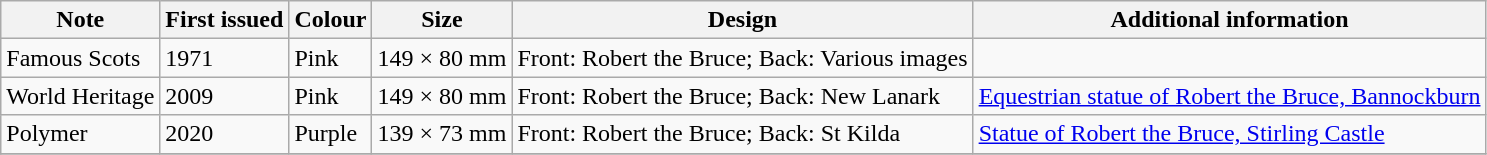<table class="wikitable">
<tr>
<th>Note</th>
<th>First issued</th>
<th>Colour</th>
<th>Size</th>
<th>Design</th>
<th>Additional information</th>
</tr>
<tr>
<td>Famous Scots</td>
<td>1971</td>
<td>Pink</td>
<td>149 × 80 mm</td>
<td>Front: Robert the Bruce; Back: Various images</td>
<td></td>
</tr>
<tr>
<td>World Heritage</td>
<td>2009</td>
<td>Pink</td>
<td>149 × 80 mm</td>
<td>Front: Robert the Bruce; Back: New Lanark</td>
<td><a href='#'>Equestrian statue of Robert the Bruce, Bannockburn</a></td>
</tr>
<tr>
<td>Polymer</td>
<td>2020</td>
<td>Purple</td>
<td>139 × 73 mm</td>
<td>Front: Robert the Bruce; Back: St Kilda</td>
<td><a href='#'>Statue of Robert the Bruce, Stirling Castle</a></td>
</tr>
<tr>
</tr>
</table>
